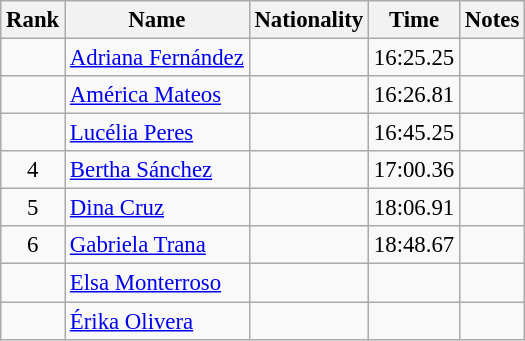<table class="wikitable sortable" style="text-align:center;font-size:95%">
<tr>
<th>Rank</th>
<th>Name</th>
<th>Nationality</th>
<th>Time</th>
<th>Notes</th>
</tr>
<tr>
<td></td>
<td align=left><a href='#'>Adriana Fernández</a></td>
<td align=left></td>
<td>16:25.25</td>
<td></td>
</tr>
<tr>
<td></td>
<td align=left><a href='#'>América Mateos</a></td>
<td align=left></td>
<td>16:26.81</td>
<td></td>
</tr>
<tr>
<td></td>
<td align=left><a href='#'>Lucélia Peres</a></td>
<td align=left></td>
<td>16:45.25</td>
<td></td>
</tr>
<tr>
<td>4</td>
<td align=left><a href='#'>Bertha Sánchez</a></td>
<td align=left></td>
<td>17:00.36</td>
<td></td>
</tr>
<tr>
<td>5</td>
<td align=left><a href='#'>Dina Cruz</a></td>
<td align=left></td>
<td>18:06.91</td>
<td></td>
</tr>
<tr>
<td>6</td>
<td align=left><a href='#'>Gabriela Trana</a></td>
<td align=left></td>
<td>18:48.67</td>
<td></td>
</tr>
<tr>
<td></td>
<td align=left><a href='#'>Elsa Monterroso</a></td>
<td align=left></td>
<td></td>
<td></td>
</tr>
<tr>
<td></td>
<td align=left><a href='#'>Érika Olivera</a></td>
<td align=left></td>
<td></td>
<td></td>
</tr>
</table>
